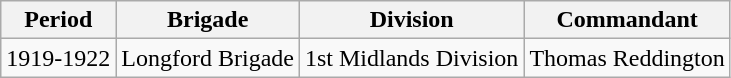<table class="wikitable">
<tr>
<th>Period</th>
<th>Brigade</th>
<th>Division</th>
<th>Commandant</th>
</tr>
<tr>
<td>1919-1922</td>
<td>Longford Brigade</td>
<td>1st Midlands Division</td>
<td>Thomas Reddington</td>
</tr>
</table>
